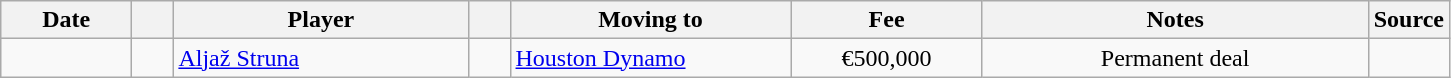<table class="wikitable sortable">
<tr>
<th style="width:80px;">Date</th>
<th style="width:20px;"></th>
<th style="width:190px;">Player</th>
<th style="width:20px;"></th>
<th style="width:180px;">Moving to</th>
<th style="width:120px;" class="unsortable">Fee</th>
<th style="width:250px;" class="unsortable">Notes</th>
<th style="width:20px;">Source</th>
</tr>
<tr>
<td></td>
<td align="center"></td>
<td> <a href='#'>Aljaž Struna</a></td>
<td align=center></td>
<td> <a href='#'>Houston Dynamo</a></td>
<td align="center">€500,000</td>
<td align=center>Permanent deal</td>
<td><small></small></td>
</tr>
</table>
